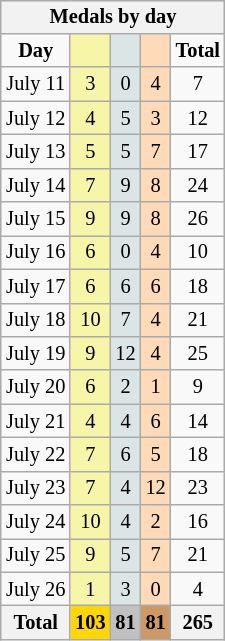<table class="wikitable" style="font-size:85%; float:right">
<tr align=center>
<th colspan=7>Medals by day</th>
</tr>
<tr align=center>
<td><strong>Day</strong></td>
<td style="background:#f7f6a8;"></td>
<td style="background:#dce5e5;"></td>
<td style="background:#ffdab9;"></td>
<td><strong>Total</strong></td>
</tr>
<tr align=center>
<td>July 11</td>
<td style="background:#f7f6a8;">3</td>
<td style="background:#dce5e5;">0</td>
<td style="background:#ffdab9;">4</td>
<td>7</td>
</tr>
<tr align=center>
<td>July 12</td>
<td style="background:#f7f6a8;">4</td>
<td style="background:#dce5e5;">5</td>
<td style="background:#ffdab9;">3</td>
<td>12</td>
</tr>
<tr align=center>
<td>July 13</td>
<td style="background:#f7f6a8;">5</td>
<td style="background:#dce5e5;">5</td>
<td style="background:#ffdab9;">7</td>
<td>17</td>
</tr>
<tr align=center>
<td>July 14</td>
<td style="background:#f7f6a8;">7</td>
<td style="background:#dce5e5;">9</td>
<td style="background:#ffdab9;">8</td>
<td>24</td>
</tr>
<tr align=center>
<td>July 15</td>
<td style="background:#f7f6a8;">9</td>
<td style="background:#dce5e5;">9</td>
<td style="background:#ffdab9;">8</td>
<td>26</td>
</tr>
<tr align=center>
<td>July 16</td>
<td style="background:#f7f6a8;">6</td>
<td style="background:#dce5e5;">0</td>
<td style="background:#ffdab9;">4</td>
<td>10</td>
</tr>
<tr align=center>
<td>July 17</td>
<td style="background:#f7f6a8;">6</td>
<td style="background:#dce5e5;">6</td>
<td style="background:#ffdab9;">6</td>
<td>18</td>
</tr>
<tr align=center>
<td>July 18</td>
<td style="background:#f7f6a8;">10</td>
<td style="background:#dce5e5;">7</td>
<td style="background:#ffdab9;">4</td>
<td>21</td>
</tr>
<tr align=center>
<td>July 19</td>
<td style="background:#f7f6a8;">9</td>
<td style="background:#dce5e5;">12</td>
<td style="background:#ffdab9;">4</td>
<td>25</td>
</tr>
<tr align=center>
<td>July 20</td>
<td style="background:#f7f6a8;">6</td>
<td style="background:#dce5e5;">2</td>
<td style="background:#ffdab9;">1</td>
<td>9</td>
</tr>
<tr align=center>
<td>July 21</td>
<td style="background:#f7f6a8;">4</td>
<td style="background:#dce5e5;">4</td>
<td style="background:#ffdab9;">6</td>
<td>14</td>
</tr>
<tr align=center>
<td>July 22</td>
<td style="background:#f7f6a8;">7</td>
<td style="background:#dce5e5;">6</td>
<td style="background:#ffdab9;">5</td>
<td>18</td>
</tr>
<tr align=center>
<td>July 23</td>
<td style="background:#f7f6a8;">7</td>
<td style="background:#dce5e5;">4</td>
<td style="background:#ffdab9;">12</td>
<td>23</td>
</tr>
<tr align=center>
<td>July 24</td>
<td style="background:#f7f6a8;">10</td>
<td style="background:#dce5e5;">4</td>
<td style="background:#ffdab9;">2</td>
<td>16</td>
</tr>
<tr align=center>
<td>July 25</td>
<td style="background:#f7f6a8;">9</td>
<td style="background:#dce5e5;">5</td>
<td style="background:#ffdab9;">7</td>
<td>21</td>
</tr>
<tr align=center>
<td>July 26</td>
<td style="background:#f7f6a8;">1</td>
<td style="background:#dce5e5;">3</td>
<td style="background:#ffdab9;">0</td>
<td>4</td>
</tr>
<tr align=center>
<th>Total</th>
<th style="background:gold;">103</th>
<th style="background:silver;">81</th>
<th style="background:#c96;">81</th>
<th>265</th>
</tr>
</table>
